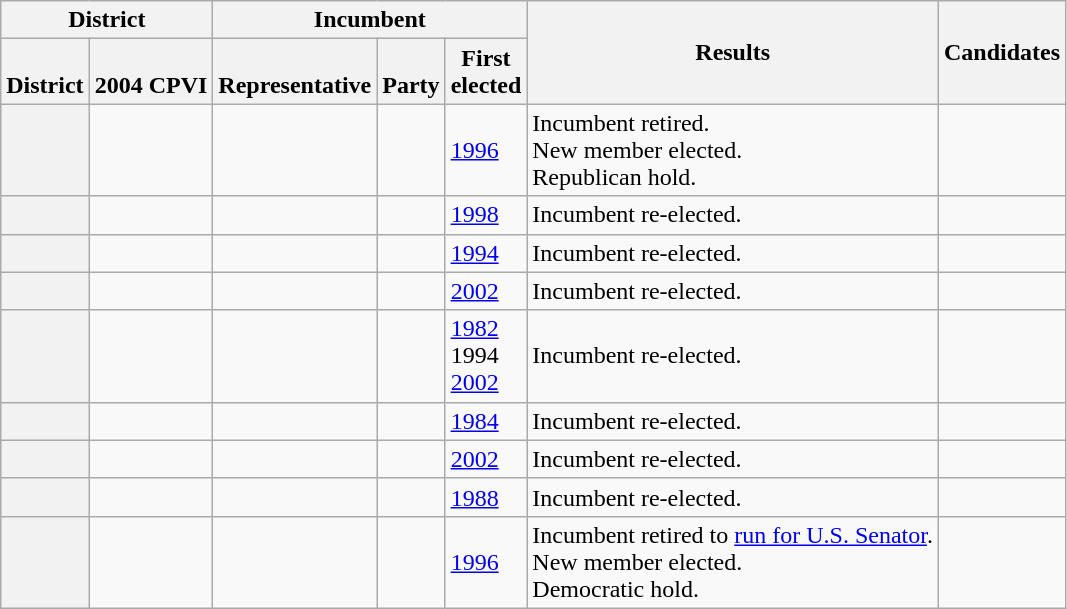<table class="wikitable sortable">
<tr>
<th colspan=2>District</th>
<th colspan=3>Incumbent</th>
<th rowspan=2>Results</th>
<th rowspan=2>Candidates</th>
</tr>
<tr valign=bottom>
<th>District</th>
<th>2004 CPVI</th>
<th>Representative</th>
<th>Party</th>
<th>First<br>elected</th>
</tr>
<tr>
<th></th>
<td></td>
<td></td>
<td></td>
<td><a href='#'>1996</a></td>
<td>Incumbent retired.<br>New member elected.<br>Republican hold.</td>
<td nowrap><br></td>
</tr>
<tr>
<th></th>
<td></td>
<td></td>
<td></td>
<td><a href='#'>1998</a></td>
<td>Incumbent re-elected.</td>
<td nowrap></td>
</tr>
<tr>
<th></th>
<td></td>
<td></td>
<td></td>
<td><a href='#'>1994</a></td>
<td>Incumbent re-elected.</td>
<td nowrap></td>
</tr>
<tr>
<th></th>
<td></td>
<td></td>
<td></td>
<td><a href='#'>2002</a></td>
<td>Incumbent re-elected.</td>
<td nowrap></td>
</tr>
<tr>
<th></th>
<td></td>
<td></td>
<td></td>
<td><a href='#'>1982</a><br>1994 <br><a href='#'>2002</a></td>
<td>Incumbent re-elected.</td>
<td nowrap></td>
</tr>
<tr>
<th></th>
<td></td>
<td></td>
<td></td>
<td><a href='#'>1984</a></td>
<td>Incumbent re-elected.</td>
<td nowrap></td>
</tr>
<tr>
<th></th>
<td></td>
<td></td>
<td></td>
<td><a href='#'>2002</a></td>
<td>Incumbent re-elected.</td>
<td nowrap><br></td>
</tr>
<tr>
<th></th>
<td></td>
<td></td>
<td></td>
<td><a href='#'>1988</a></td>
<td>Incumbent re-elected.</td>
<td nowrap></td>
</tr>
<tr>
<th></th>
<td></td>
<td></td>
<td></td>
<td><a href='#'>1996</a></td>
<td>Incumbent retired to <a href='#'>run for U.S. Senator</a>.<br>New member elected.<br>Democratic hold.</td>
<td nowrap></td>
</tr>
</table>
